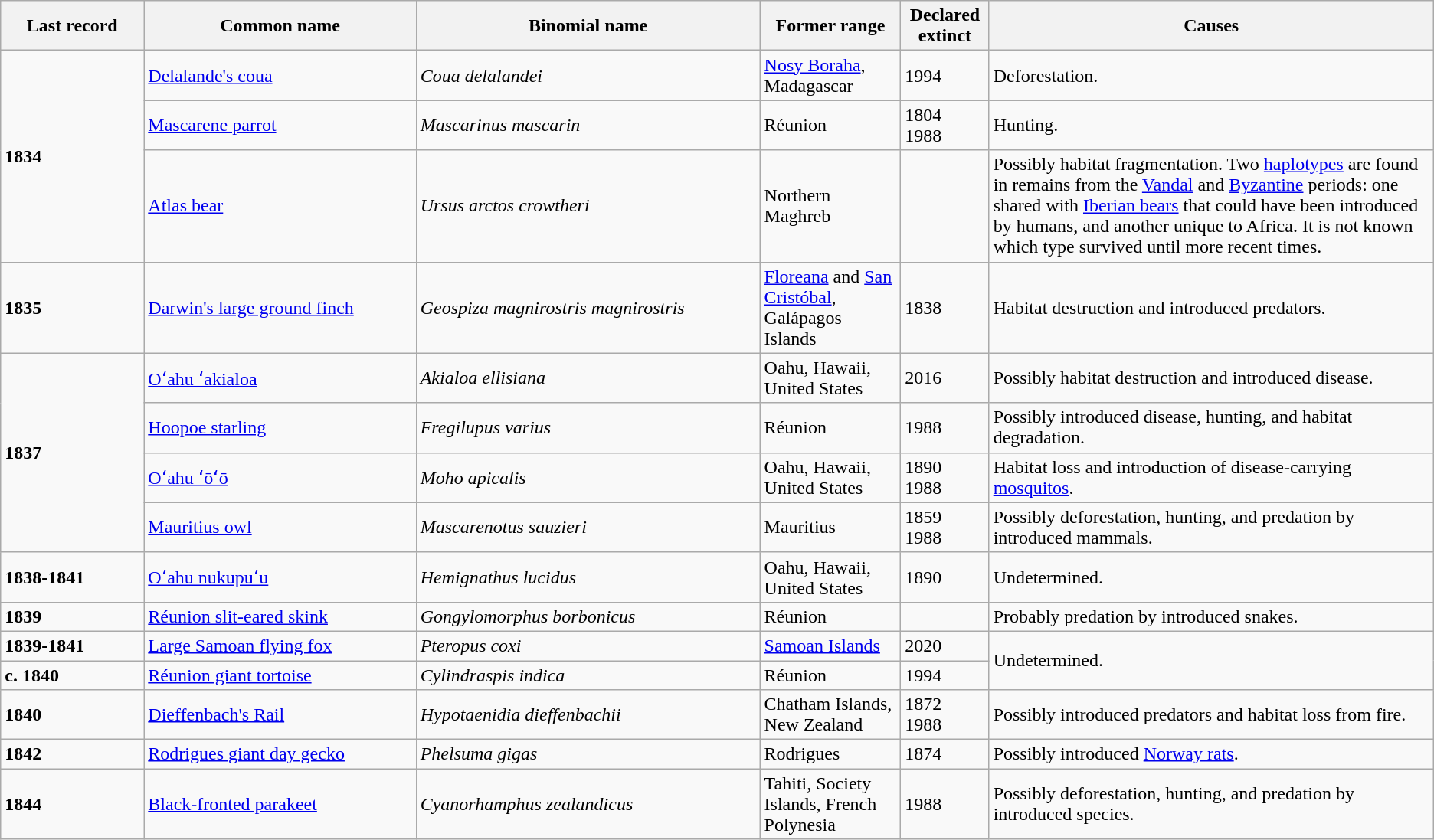<table class="wikitable sortable">
<tr>
<th style="width:10%;">Last record</th>
<th style="width:19%;">Common name</th>
<th style="width:24%;">Binomial name</th>
<th>Former range</th>
<th>Declared extinct</th>
<th>Causes</th>
</tr>
<tr>
<td rowspan="3"><strong>1834</strong></td>
<td><a href='#'>Delalande's coua</a></td>
<td><em>Coua delalandei</em></td>
<td><a href='#'>Nosy Boraha</a>, Madagascar</td>
<td>1994 </td>
<td>Deforestation.</td>
</tr>
<tr>
<td><a href='#'>Mascarene parrot</a></td>
<td><em>Mascarinus mascarin</em></td>
<td>Réunion</td>
<td>1804 <br>1988 </td>
<td>Hunting.</td>
</tr>
<tr>
<td><a href='#'>Atlas bear</a></td>
<td><em>Ursus arctos crowtheri</em></td>
<td>Northern Maghreb</td>
<td></td>
<td>Possibly habitat fragmentation. Two <a href='#'>haplotypes</a> are found in remains from the <a href='#'>Vandal</a> and <a href='#'>Byzantine</a> periods: one shared with <a href='#'>Iberian bears</a> that could have been introduced by humans, and another unique to Africa. It is not known which type survived until more recent times.</td>
</tr>
<tr>
<td><strong>1835</strong></td>
<td><a href='#'>Darwin's large ground finch</a></td>
<td><em>Geospiza magnirostris magnirostris</em></td>
<td><a href='#'>Floreana</a> and <a href='#'>San Cristóbal</a>, Galápagos Islands</td>
<td>1838</td>
<td>Habitat destruction and introduced predators.</td>
</tr>
<tr>
<td rowspan="4"><strong>1837</strong></td>
<td><a href='#'>Oʻahu ʻakialoa</a></td>
<td><em>Akialoa ellisiana</em></td>
<td>Oahu, Hawaii, United States</td>
<td>2016 </td>
<td>Possibly habitat destruction and introduced disease.</td>
</tr>
<tr>
<td><a href='#'>Hoopoe starling</a></td>
<td><em>Fregilupus varius</em></td>
<td>Réunion</td>
<td>1988 </td>
<td>Possibly introduced disease, hunting, and habitat degradation.</td>
</tr>
<tr>
<td><a href='#'>Oʻahu ʻōʻō</a></td>
<td><em>Moho apicalis</em></td>
<td>Oahu, Hawaii, United States</td>
<td>1890<br>1988 </td>
<td>Habitat loss and introduction of disease-carrying <a href='#'>mosquitos</a>.</td>
</tr>
<tr>
<td><a href='#'>Mauritius owl</a></td>
<td><em>Mascarenotus sauzieri</em></td>
<td>Mauritius</td>
<td>1859<br>1988 </td>
<td>Possibly deforestation, hunting, and predation by introduced mammals.</td>
</tr>
<tr>
<td><strong>1838-1841</strong></td>
<td><a href='#'>Oʻahu nukupuʻu</a></td>
<td><em>Hemignathus lucidus</em></td>
<td>Oahu, Hawaii, United States</td>
<td>1890</td>
<td>Undetermined.</td>
</tr>
<tr>
<td><strong>1839</strong></td>
<td><a href='#'>Réunion slit-eared skink</a></td>
<td><em>Gongylomorphus borbonicus</em></td>
<td>Réunion</td>
<td></td>
<td>Probably predation by introduced snakes.</td>
</tr>
<tr>
<td><strong>1839-1841</strong></td>
<td><a href='#'>Large Samoan flying fox</a></td>
<td><em>Pteropus coxi</em></td>
<td><a href='#'>Samoan Islands</a></td>
<td>2020 </td>
<td rowspan="2">Undetermined.</td>
</tr>
<tr>
<td><strong>c. 1840</strong></td>
<td><a href='#'>Réunion giant tortoise</a></td>
<td><em>Cylindraspis indica</em></td>
<td>Réunion</td>
<td>1994 </td>
</tr>
<tr>
<td><strong>1840</strong></td>
<td><a href='#'>Dieffenbach's Rail</a></td>
<td><em>Hypotaenidia dieffenbachii</em></td>
<td>Chatham Islands, New Zealand</td>
<td>1872<br>1988 </td>
<td>Possibly introduced predators and habitat loss from fire.</td>
</tr>
<tr>
<td><strong>1842</strong></td>
<td><a href='#'>Rodrigues giant day gecko</a></td>
<td><em>Phelsuma gigas</em></td>
<td>Rodrigues</td>
<td>1874</td>
<td>Possibly introduced <a href='#'>Norway rats</a>.</td>
</tr>
<tr>
<td><strong>1844</strong></td>
<td><a href='#'>Black-fronted parakeet</a></td>
<td><em>Cyanorhamphus zealandicus</em></td>
<td>Tahiti, Society Islands, French Polynesia</td>
<td>1988 </td>
<td>Possibly deforestation, hunting, and predation by introduced species.</td>
</tr>
</table>
